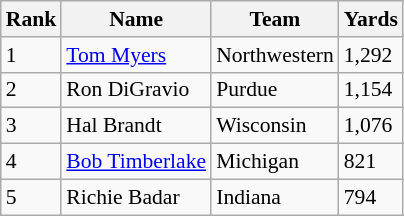<table class="wikitable" style="font-size: 90%">
<tr>
<th>Rank</th>
<th>Name</th>
<th>Team</th>
<th>Yards</th>
</tr>
<tr>
<td>1</td>
<td><a href='#'>Tom Myers</a></td>
<td>Northwestern</td>
<td>1,292</td>
</tr>
<tr>
<td>2</td>
<td>Ron DiGravio</td>
<td>Purdue</td>
<td>1,154</td>
</tr>
<tr>
<td>3</td>
<td>Hal Brandt</td>
<td>Wisconsin</td>
<td>1,076</td>
</tr>
<tr>
<td>4</td>
<td><a href='#'>Bob Timberlake</a></td>
<td>Michigan</td>
<td>821</td>
</tr>
<tr>
<td>5</td>
<td>Richie Badar</td>
<td>Indiana</td>
<td>794</td>
</tr>
</table>
